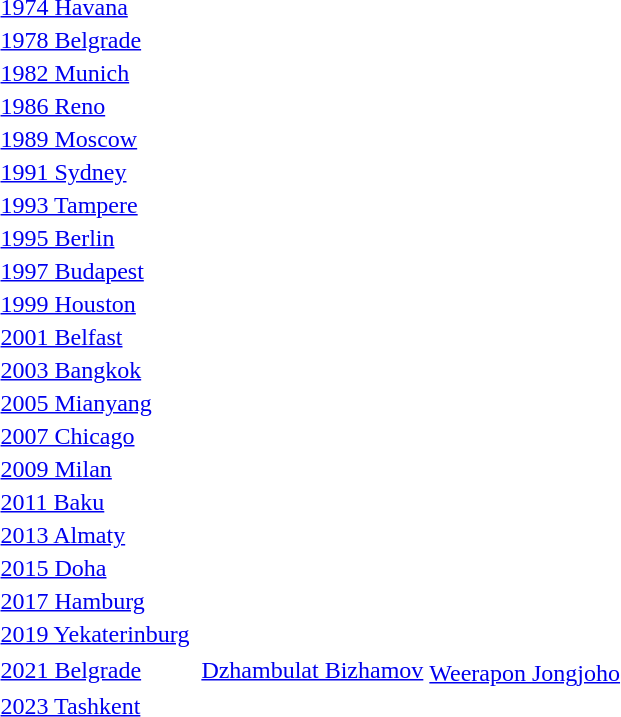<table>
<tr>
<td rowspan=2><a href='#'>1974 Havana</a></td>
<td rowspan=2></td>
<td rowspan=2></td>
<td></td>
</tr>
<tr>
<td></td>
</tr>
<tr>
<td rowspan=2><a href='#'>1978 Belgrade</a></td>
<td rowspan=2></td>
<td rowspan=2></td>
<td></td>
</tr>
<tr>
<td></td>
</tr>
<tr>
<td rowspan=2><a href='#'>1982 Munich</a></td>
<td rowspan=2></td>
<td rowspan=2></td>
<td></td>
</tr>
<tr>
<td></td>
</tr>
<tr>
<td rowspan=2><a href='#'>1986 Reno</a></td>
<td rowspan=2></td>
<td rowspan=2></td>
<td></td>
</tr>
<tr>
<td></td>
</tr>
<tr>
<td rowspan=2><a href='#'>1989 Moscow</a></td>
<td rowspan=2></td>
<td rowspan=2></td>
<td></td>
</tr>
<tr>
<td></td>
</tr>
<tr>
<td rowspan=2><a href='#'>1991 Sydney</a></td>
<td rowspan=2></td>
<td rowspan=2></td>
<td></td>
</tr>
<tr>
<td></td>
</tr>
<tr>
<td rowspan=2><a href='#'>1993 Tampere</a></td>
<td rowspan=2></td>
<td rowspan=2></td>
<td></td>
</tr>
<tr>
<td></td>
</tr>
<tr>
<td rowspan=2><a href='#'>1995 Berlin</a></td>
<td rowspan=2></td>
<td rowspan=2></td>
<td></td>
</tr>
<tr>
<td></td>
</tr>
<tr>
<td rowspan=2><a href='#'>1997 Budapest</a></td>
<td rowspan=2></td>
<td rowspan=2></td>
<td></td>
</tr>
<tr>
<td></td>
</tr>
<tr>
<td rowspan=2><a href='#'>1999 Houston</a></td>
<td rowspan=2></td>
<td rowspan=2></td>
<td></td>
</tr>
<tr>
<td></td>
</tr>
<tr>
<td rowspan=2><a href='#'>2001 Belfast</a></td>
<td rowspan=2></td>
<td rowspan=2></td>
<td></td>
</tr>
<tr>
<td></td>
</tr>
<tr>
<td rowspan=2><a href='#'>2003 Bangkok</a></td>
<td rowspan=2></td>
<td rowspan=2></td>
<td></td>
</tr>
<tr>
<td></td>
</tr>
<tr>
<td rowspan=2><a href='#'>2005 Mianyang</a></td>
<td rowspan=2></td>
<td rowspan=2></td>
<td></td>
</tr>
<tr>
<td></td>
</tr>
<tr>
<td rowspan=2><a href='#'>2007 Chicago</a></td>
<td rowspan=2></td>
<td rowspan=2></td>
<td></td>
</tr>
<tr>
<td></td>
</tr>
<tr>
<td rowspan=2><a href='#'>2009 Milan</a></td>
<td rowspan=2></td>
<td rowspan=2></td>
<td></td>
</tr>
<tr>
<td></td>
</tr>
<tr>
<td rowspan=2><a href='#'>2011 Baku</a></td>
<td rowspan=2></td>
<td rowspan=2></td>
<td></td>
</tr>
<tr>
<td></td>
</tr>
<tr>
<td rowspan=2><a href='#'>2013 Almaty</a></td>
<td rowspan=2></td>
<td rowspan=2></td>
<td></td>
</tr>
<tr>
<td></td>
</tr>
<tr>
<td rowspan=2><a href='#'>2015 Doha</a></td>
<td rowspan=2></td>
<td rowspan=2></td>
<td></td>
</tr>
<tr>
<td></td>
</tr>
<tr>
<td rowspan=2><a href='#'>2017 Hamburg</a></td>
<td rowspan=2></td>
<td rowspan=2></td>
<td></td>
</tr>
<tr>
<td></td>
</tr>
<tr>
<td rowspan=2><a href='#'>2019 Yekaterinburg</a></td>
<td rowspan=2></td>
<td rowspan=2></td>
<td></td>
</tr>
<tr>
<td></td>
</tr>
<tr>
<td rowspan=2><a href='#'>2021 Belgrade</a></td>
<td rowspan=2></td>
<td rowspan=2> <a href='#'>Dzhambulat Bizhamov</a> </td>
<td></td>
</tr>
<tr>
<td><a href='#'>Weerapon Jongjoho</a> </td>
</tr>
<tr>
<td rowspan=2><a href='#'>2023 Tashkent</a></td>
<td rowspan=2></td>
<td rowspan=2></td>
<td></td>
</tr>
<tr>
<td></td>
</tr>
</table>
